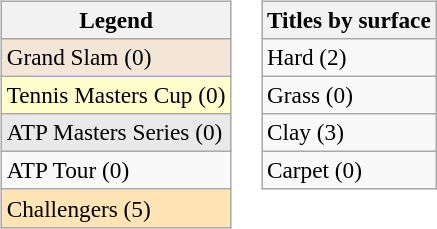<table>
<tr valign=top>
<td><br><table class=wikitable style=font-size:97%>
<tr>
<th>Legend</th>
</tr>
<tr bgcolor=f3e6d7>
<td>Grand Slam (0)</td>
</tr>
<tr bgcolor=ffffcc>
<td>Tennis Masters Cup (0)</td>
</tr>
<tr bgcolor=e9e9e9>
<td>ATP Masters Series (0)</td>
</tr>
<tr>
<td>ATP Tour (0)</td>
</tr>
<tr bgcolor=moccasin>
<td>Challengers (5)</td>
</tr>
</table>
</td>
<td><br><table class=wikitable style=font-size:97%>
<tr>
<th>Titles by surface</th>
</tr>
<tr>
<td>Hard (2)</td>
</tr>
<tr>
<td>Grass (0)</td>
</tr>
<tr>
<td>Clay (3)</td>
</tr>
<tr>
<td>Carpet (0)</td>
</tr>
</table>
</td>
</tr>
</table>
